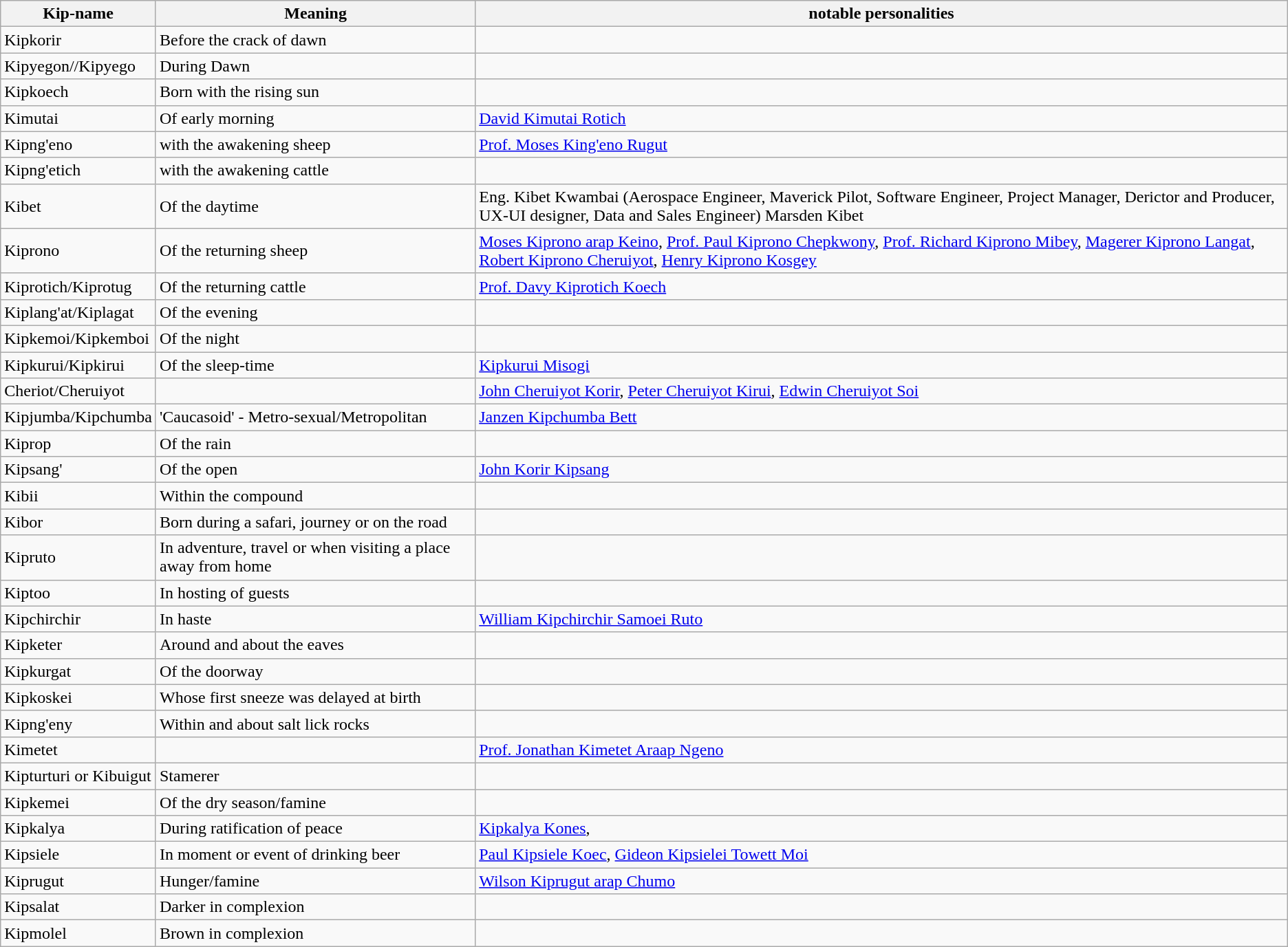<table class="wikitable">
<tr>
<th>Kip-name</th>
<th>Meaning</th>
<th>notable personalities</th>
</tr>
<tr>
<td>Kipkorir</td>
<td>Before the crack of dawn</td>
<td></td>
</tr>
<tr>
<td>Kipyegon//Kipyego</td>
<td>During Dawn</td>
<td></td>
</tr>
<tr>
<td>Kipkoech</td>
<td>Born with the rising sun</td>
<td></td>
</tr>
<tr>
<td>Kimutai</td>
<td>Of early morning</td>
<td><a href='#'>David Kimutai Rotich</a></td>
</tr>
<tr>
<td>Kipng'eno</td>
<td>with the awakening sheep</td>
<td><a href='#'>Prof. Moses King'eno Rugut</a></td>
</tr>
<tr>
<td>Kipng'etich</td>
<td>with the awakening cattle</td>
<td></td>
</tr>
<tr>
<td>Kibet</td>
<td>Of the daytime</td>
<td>Eng. Kibet Kwambai (Aerospace Engineer, Maverick Pilot, Software Engineer, Project Manager, Derictor and Producer, UX-UI designer, Data and Sales Engineer) Marsden Kibet</td>
</tr>
<tr>
<td>Kiprono</td>
<td>Of the returning sheep</td>
<td><a href='#'>Moses Kiprono arap Keino</a>, <a href='#'>Prof. Paul Kiprono Chepkwony</a>, <a href='#'>Prof. Richard Kiprono Mibey</a>, <a href='#'>Magerer Kiprono Langat</a>, <a href='#'>Robert Kiprono Cheruiyot</a>, <a href='#'>Henry Kiprono Kosgey</a></td>
</tr>
<tr>
<td>Kiprotich/Kiprotug</td>
<td>Of the returning cattle</td>
<td><a href='#'>Prof. Davy Kiprotich Koech</a></td>
</tr>
<tr>
<td>Kiplang'at/Kiplagat</td>
<td>Of the evening</td>
<td></td>
</tr>
<tr>
<td>Kipkemoi/Kipkemboi</td>
<td>Of the night</td>
<td></td>
</tr>
<tr>
<td>Kipkurui/Kipkirui</td>
<td>Of the sleep-time</td>
<td><a href='#'>Kipkurui Misogi</a></td>
</tr>
<tr>
<td>Cheriot/Cheruiyot</td>
<td></td>
<td><a href='#'>John Cheruiyot Korir</a>, <a href='#'>Peter Cheruiyot Kirui</a>, <a href='#'>Edwin Cheruiyot Soi</a></td>
</tr>
<tr>
<td>Kipjumba/Kipchumba</td>
<td>'Caucasoid' - Metro-sexual/Metropolitan</td>
<td><a href='#'>Janzen Kipchumba Bett</a></td>
</tr>
<tr>
<td>Kiprop</td>
<td>Of the rain</td>
<td></td>
</tr>
<tr>
<td>Kipsang'</td>
<td>Of the open</td>
<td><a href='#'>John Korir Kipsang</a></td>
</tr>
<tr>
<td>Kibii</td>
<td>Within the compound</td>
<td></td>
</tr>
<tr>
<td>Kibor</td>
<td>Born during a safari, journey or on the road</td>
<td></td>
</tr>
<tr>
<td>Kipruto</td>
<td>In adventure, travel or when visiting a place away from home</td>
<td></td>
</tr>
<tr>
<td>Kiptoo</td>
<td>In hosting of guests</td>
<td></td>
</tr>
<tr>
<td>Kipchirchir</td>
<td>In haste</td>
<td><a href='#'>William Kipchirchir Samoei Ruto</a></td>
</tr>
<tr>
<td>Kipketer</td>
<td>Around and about the eaves</td>
<td></td>
</tr>
<tr>
<td>Kipkurgat</td>
<td>Of the doorway</td>
<td></td>
</tr>
<tr>
<td>Kipkoskei</td>
<td>Whose first sneeze was delayed at birth</td>
<td></td>
</tr>
<tr>
<td>Kipng'eny</td>
<td>Within and about salt lick rocks</td>
<td></td>
</tr>
<tr>
<td>Kimetet</td>
<td></td>
<td><a href='#'>Prof. Jonathan Kimetet Araap Ngeno</a></td>
</tr>
<tr>
<td>Kipturturi or Kibuigut</td>
<td>Stamerer</td>
<td></td>
</tr>
<tr>
<td>Kipkemei</td>
<td>Of the dry season/famine</td>
<td></td>
</tr>
<tr>
<td>Kipkalya</td>
<td>During ratification of peace</td>
<td><a href='#'>Kipkalya Kones</a>,</td>
</tr>
<tr>
<td>Kipsiele</td>
<td>In moment or event of drinking beer</td>
<td><a href='#'> Paul Kipsiele Koec</a>, <a href='#'> Gideon Kipsielei Towett Moi</a></td>
</tr>
<tr>
<td>Kiprugut</td>
<td>Hunger/famine</td>
<td><a href='#'>Wilson Kiprugut arap Chumo</a></td>
</tr>
<tr>
<td>Kipsalat</td>
<td>Darker in complexion</td>
<td></td>
</tr>
<tr>
<td>Kipmolel</td>
<td>Brown in complexion</td>
<td></td>
</tr>
</table>
